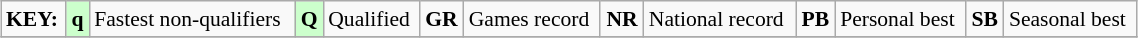<table class="wikitable" style="margin:0.5em auto; font-size:90%;position:relative;" width=60%>
<tr>
<td><strong>KEY:</strong></td>
<td bgcolor=ccffcc align=center><strong>q</strong></td>
<td>Fastest non-qualifiers</td>
<td bgcolor=ccffcc align=center><strong>Q</strong></td>
<td>Qualified</td>
<td align=center><strong>GR</strong></td>
<td>Games record</td>
<td align=center><strong>NR</strong></td>
<td>National record</td>
<td align=center><strong>PB</strong></td>
<td>Personal best</td>
<td align=center><strong>SB</strong></td>
<td>Seasonal best</td>
</tr>
<tr>
</tr>
</table>
